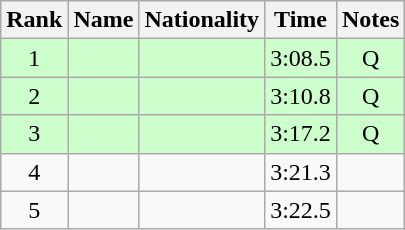<table class="wikitable sortable" style="text-align:center">
<tr>
<th>Rank</th>
<th>Name</th>
<th>Nationality</th>
<th>Time</th>
<th class="unsortable">Notes</th>
</tr>
<tr bgcolor="#ccffcc">
<td>1</td>
<td align="left"></td>
<td align="left"></td>
<td>3:08.5</td>
<td>Q</td>
</tr>
<tr bgcolor="#ccffcc">
<td>2</td>
<td align="left"></td>
<td align="left"></td>
<td>3:10.8</td>
<td>Q</td>
</tr>
<tr bgcolor="#ccffcc">
<td>3</td>
<td align="left"></td>
<td align="left"></td>
<td>3:17.2</td>
<td>Q</td>
</tr>
<tr>
<td>4</td>
<td align="left"></td>
<td align="left"></td>
<td>3:21.3</td>
<td></td>
</tr>
<tr>
<td>5</td>
<td align="left"></td>
<td align="left"></td>
<td>3:22.5</td>
<td></td>
</tr>
</table>
